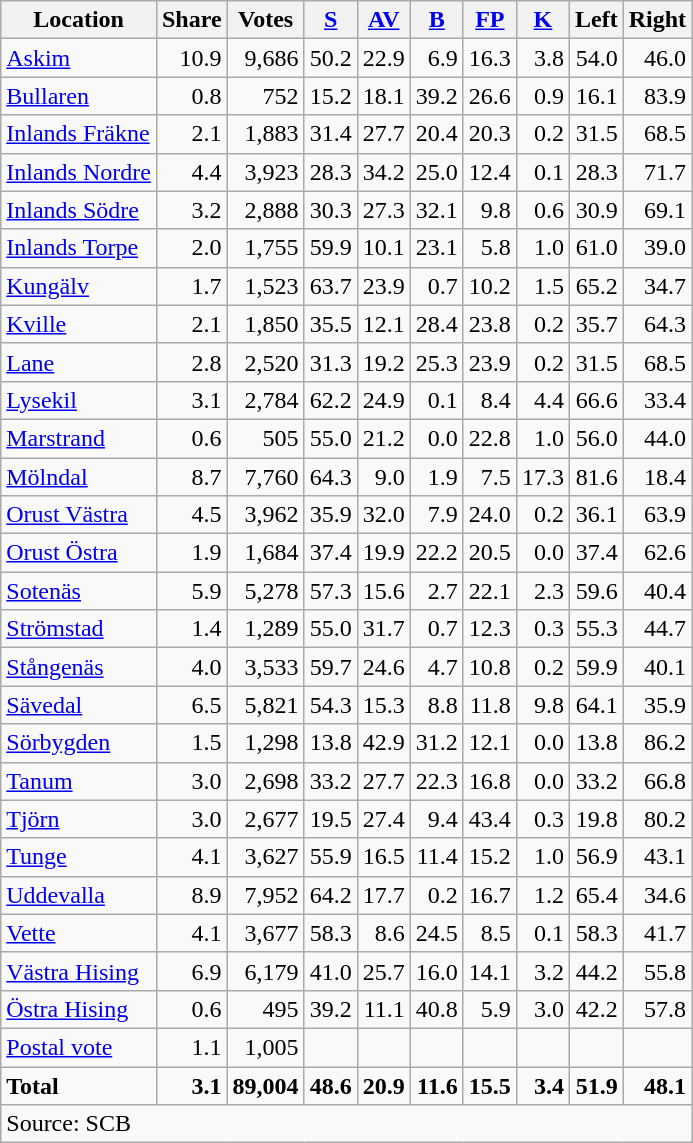<table class="wikitable sortable" style=text-align:right>
<tr>
<th>Location</th>
<th>Share</th>
<th>Votes</th>
<th><a href='#'>S</a></th>
<th><a href='#'>AV</a></th>
<th><a href='#'>B</a></th>
<th><a href='#'>FP</a></th>
<th><a href='#'>K</a></th>
<th>Left</th>
<th>Right</th>
</tr>
<tr>
<td align=left><a href='#'>Askim</a></td>
<td>10.9</td>
<td>9,686</td>
<td>50.2</td>
<td>22.9</td>
<td>6.9</td>
<td>16.3</td>
<td>3.8</td>
<td>54.0</td>
<td>46.0</td>
</tr>
<tr>
<td align=left><a href='#'>Bullaren</a></td>
<td>0.8</td>
<td>752</td>
<td>15.2</td>
<td>18.1</td>
<td>39.2</td>
<td>26.6</td>
<td>0.9</td>
<td>16.1</td>
<td>83.9</td>
</tr>
<tr>
<td align=left><a href='#'>Inlands Fräkne</a></td>
<td>2.1</td>
<td>1,883</td>
<td>31.4</td>
<td>27.7</td>
<td>20.4</td>
<td>20.3</td>
<td>0.2</td>
<td>31.5</td>
<td>68.5</td>
</tr>
<tr>
<td align=left><a href='#'>Inlands Nordre</a></td>
<td>4.4</td>
<td>3,923</td>
<td>28.3</td>
<td>34.2</td>
<td>25.0</td>
<td>12.4</td>
<td>0.1</td>
<td>28.3</td>
<td>71.7</td>
</tr>
<tr>
<td align=left><a href='#'>Inlands Södre</a></td>
<td>3.2</td>
<td>2,888</td>
<td>30.3</td>
<td>27.3</td>
<td>32.1</td>
<td>9.8</td>
<td>0.6</td>
<td>30.9</td>
<td>69.1</td>
</tr>
<tr>
<td align=left><a href='#'>Inlands Torpe</a></td>
<td>2.0</td>
<td>1,755</td>
<td>59.9</td>
<td>10.1</td>
<td>23.1</td>
<td>5.8</td>
<td>1.0</td>
<td>61.0</td>
<td>39.0</td>
</tr>
<tr>
<td align=left><a href='#'>Kungälv</a></td>
<td>1.7</td>
<td>1,523</td>
<td>63.7</td>
<td>23.9</td>
<td>0.7</td>
<td>10.2</td>
<td>1.5</td>
<td>65.2</td>
<td>34.7</td>
</tr>
<tr>
<td align=left><a href='#'>Kville</a></td>
<td>2.1</td>
<td>1,850</td>
<td>35.5</td>
<td>12.1</td>
<td>28.4</td>
<td>23.8</td>
<td>0.2</td>
<td>35.7</td>
<td>64.3</td>
</tr>
<tr>
<td align=left><a href='#'>Lane</a></td>
<td>2.8</td>
<td>2,520</td>
<td>31.3</td>
<td>19.2</td>
<td>25.3</td>
<td>23.9</td>
<td>0.2</td>
<td>31.5</td>
<td>68.5</td>
</tr>
<tr>
<td align=left><a href='#'>Lysekil</a></td>
<td>3.1</td>
<td>2,784</td>
<td>62.2</td>
<td>24.9</td>
<td>0.1</td>
<td>8.4</td>
<td>4.4</td>
<td>66.6</td>
<td>33.4</td>
</tr>
<tr>
<td align=left><a href='#'>Marstrand</a></td>
<td>0.6</td>
<td>505</td>
<td>55.0</td>
<td>21.2</td>
<td>0.0</td>
<td>22.8</td>
<td>1.0</td>
<td>56.0</td>
<td>44.0</td>
</tr>
<tr>
<td align=left><a href='#'>Mölndal</a></td>
<td>8.7</td>
<td>7,760</td>
<td>64.3</td>
<td>9.0</td>
<td>1.9</td>
<td>7.5</td>
<td>17.3</td>
<td>81.6</td>
<td>18.4</td>
</tr>
<tr>
<td align=left><a href='#'>Orust Västra</a></td>
<td>4.5</td>
<td>3,962</td>
<td>35.9</td>
<td>32.0</td>
<td>7.9</td>
<td>24.0</td>
<td>0.2</td>
<td>36.1</td>
<td>63.9</td>
</tr>
<tr>
<td align=left><a href='#'>Orust Östra</a></td>
<td>1.9</td>
<td>1,684</td>
<td>37.4</td>
<td>19.9</td>
<td>22.2</td>
<td>20.5</td>
<td>0.0</td>
<td>37.4</td>
<td>62.6</td>
</tr>
<tr>
<td align=left><a href='#'>Sotenäs</a></td>
<td>5.9</td>
<td>5,278</td>
<td>57.3</td>
<td>15.6</td>
<td>2.7</td>
<td>22.1</td>
<td>2.3</td>
<td>59.6</td>
<td>40.4</td>
</tr>
<tr>
<td align=left><a href='#'>Strömstad</a></td>
<td>1.4</td>
<td>1,289</td>
<td>55.0</td>
<td>31.7</td>
<td>0.7</td>
<td>12.3</td>
<td>0.3</td>
<td>55.3</td>
<td>44.7</td>
</tr>
<tr>
<td align=left><a href='#'>Stångenäs</a></td>
<td>4.0</td>
<td>3,533</td>
<td>59.7</td>
<td>24.6</td>
<td>4.7</td>
<td>10.8</td>
<td>0.2</td>
<td>59.9</td>
<td>40.1</td>
</tr>
<tr>
<td align=left><a href='#'>Sävedal</a></td>
<td>6.5</td>
<td>5,821</td>
<td>54.3</td>
<td>15.3</td>
<td>8.8</td>
<td>11.8</td>
<td>9.8</td>
<td>64.1</td>
<td>35.9</td>
</tr>
<tr>
<td align=left><a href='#'>Sörbygden</a></td>
<td>1.5</td>
<td>1,298</td>
<td>13.8</td>
<td>42.9</td>
<td>31.2</td>
<td>12.1</td>
<td>0.0</td>
<td>13.8</td>
<td>86.2</td>
</tr>
<tr>
<td align=left><a href='#'>Tanum</a></td>
<td>3.0</td>
<td>2,698</td>
<td>33.2</td>
<td>27.7</td>
<td>22.3</td>
<td>16.8</td>
<td>0.0</td>
<td>33.2</td>
<td>66.8</td>
</tr>
<tr>
<td align=left><a href='#'>Tjörn</a></td>
<td>3.0</td>
<td>2,677</td>
<td>19.5</td>
<td>27.4</td>
<td>9.4</td>
<td>43.4</td>
<td>0.3</td>
<td>19.8</td>
<td>80.2</td>
</tr>
<tr>
<td align=left><a href='#'>Tunge</a></td>
<td>4.1</td>
<td>3,627</td>
<td>55.9</td>
<td>16.5</td>
<td>11.4</td>
<td>15.2</td>
<td>1.0</td>
<td>56.9</td>
<td>43.1</td>
</tr>
<tr>
<td align=left><a href='#'>Uddevalla</a></td>
<td>8.9</td>
<td>7,952</td>
<td>64.2</td>
<td>17.7</td>
<td>0.2</td>
<td>16.7</td>
<td>1.2</td>
<td>65.4</td>
<td>34.6</td>
</tr>
<tr>
<td align=left><a href='#'>Vette</a></td>
<td>4.1</td>
<td>3,677</td>
<td>58.3</td>
<td>8.6</td>
<td>24.5</td>
<td>8.5</td>
<td>0.1</td>
<td>58.3</td>
<td>41.7</td>
</tr>
<tr>
<td align=left><a href='#'>Västra Hising</a></td>
<td>6.9</td>
<td>6,179</td>
<td>41.0</td>
<td>25.7</td>
<td>16.0</td>
<td>14.1</td>
<td>3.2</td>
<td>44.2</td>
<td>55.8</td>
</tr>
<tr>
<td align=left><a href='#'>Östra Hising</a></td>
<td>0.6</td>
<td>495</td>
<td>39.2</td>
<td>11.1</td>
<td>40.8</td>
<td>5.9</td>
<td>3.0</td>
<td>42.2</td>
<td>57.8</td>
</tr>
<tr>
<td align=left><a href='#'>Postal vote</a></td>
<td>1.1</td>
<td>1,005</td>
<td></td>
<td></td>
<td></td>
<td></td>
<td></td>
<td></td>
<td></td>
</tr>
<tr>
<td align=left><strong>Total</strong></td>
<td><strong>3.1</strong></td>
<td><strong>89,004</strong></td>
<td><strong>48.6</strong></td>
<td><strong>20.9</strong></td>
<td><strong>11.6</strong></td>
<td><strong>15.5</strong></td>
<td><strong>3.4</strong></td>
<td><strong>51.9</strong></td>
<td><strong>48.1</strong></td>
</tr>
<tr>
<td align=left colspan=10>Source: SCB </td>
</tr>
</table>
